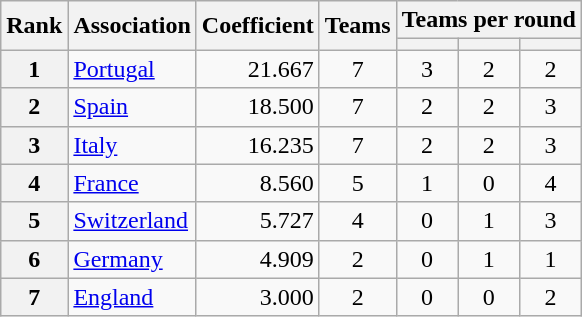<table class="wikitable" style="text-align:center">
<tr>
<th rowspan=2>Rank</th>
<th rowspan=2>Association</th>
<th rowspan=2>Coefficient</th>
<th rowspan=2>Teams</th>
<th colspan=4>Teams per round</th>
</tr>
<tr>
<th></th>
<th></th>
<th></th>
</tr>
<tr>
<th>1</th>
<td align=left> <a href='#'>Portugal</a></td>
<td align=right>21.667</td>
<td>7</td>
<td>3</td>
<td>2</td>
<td>2</td>
</tr>
<tr>
<th>2</th>
<td align=left> <a href='#'>Spain</a></td>
<td align=right>18.500</td>
<td>7</td>
<td>2</td>
<td>2</td>
<td>3</td>
</tr>
<tr>
<th>3</th>
<td align=left> <a href='#'>Italy</a></td>
<td align=right>16.235</td>
<td>7</td>
<td>2</td>
<td>2</td>
<td>3</td>
</tr>
<tr>
<th>4</th>
<td align=left> <a href='#'>France</a></td>
<td align=right>8.560</td>
<td>5</td>
<td>1</td>
<td>0</td>
<td>4</td>
</tr>
<tr>
<th>5</th>
<td align=left> <a href='#'>Switzerland</a></td>
<td align=right>5.727</td>
<td>4</td>
<td>0</td>
<td>1</td>
<td>3</td>
</tr>
<tr>
<th>6</th>
<td align=left> <a href='#'>Germany</a></td>
<td align=right>4.909</td>
<td>2</td>
<td>0</td>
<td>1</td>
<td>1</td>
</tr>
<tr>
<th>7</th>
<td align=left> <a href='#'>England</a></td>
<td align=right>3.000</td>
<td>2</td>
<td>0</td>
<td>0</td>
<td>2</td>
</tr>
</table>
